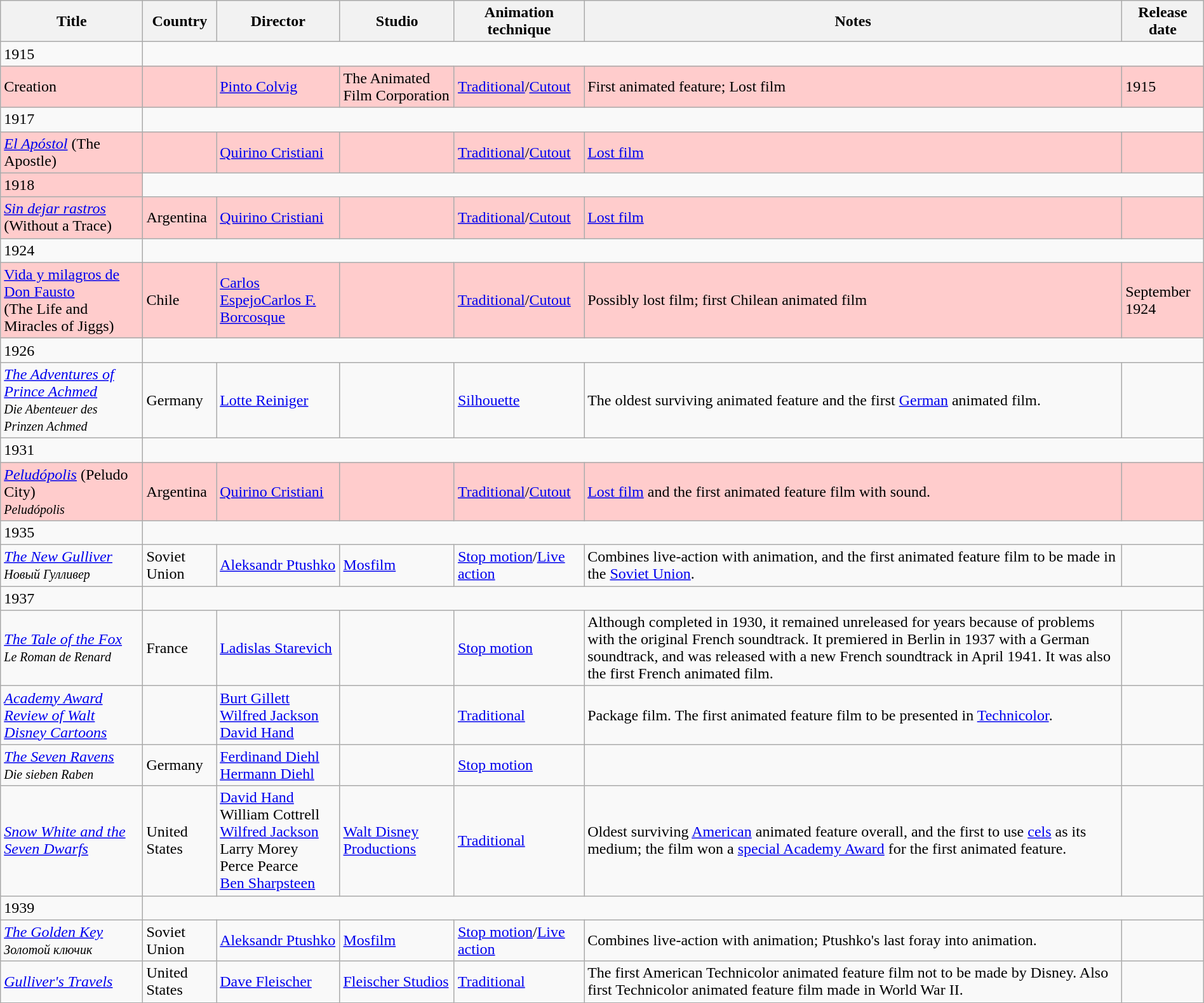<table class="wikitable" width="100%">
<tr>
<th>Title</th>
<th>Country</th>
<th>Director</th>
<th>Studio</th>
<th>Animation technique</th>
<th>Notes</th>
<th>Release date</th>
</tr>
<tr>
<td>1915</td>
</tr>
<tr style="background:#fcc;">
<td>Creation</td>
<td></td>
<td><a href='#'>Pinto Colvig</a></td>
<td>The Animated Film Corporation</td>
<td><a href='#'>Traditional</a>/<a href='#'>Cutout</a></td>
<td>First animated feature; Lost film</td>
<td>1915</td>
</tr>
<tr>
<td>1917</td>
</tr>
<tr style="background:#fcc;">
<td><em><a href='#'>El Apóstol</a></em> (The Apostle) <br></td>
<td></td>
<td><a href='#'>Quirino Cristiani</a></td>
<td></td>
<td><a href='#'>Traditional</a>/<a href='#'>Cutout</a></td>
<td><a href='#'>Lost film</a></td>
<td></td>
</tr>
<tr style="background:#fcc;">
<td>1918</td>
</tr>
<tr style="background:#fcc;">
<td><em><a href='#'>Sin dejar rastros</a></em> (Without a Trace) <br></td>
<td>Argentina</td>
<td><a href='#'>Quirino Cristiani</a></td>
<td></td>
<td><a href='#'>Traditional</a>/<a href='#'>Cutout</a></td>
<td><a href='#'>Lost film</a></td>
<td></td>
</tr>
<tr>
<td>1924</td>
</tr>
<tr style="background:#fcc;">
<td><a href='#'>Vida y milagros de Don Fausto</a><br>(The Life and Miracles of Jiggs)</td>
<td>Chile</td>
<td><a href='#'>Carlos Espejo</a><a href='#'>Carlos F. Borcosque</a></td>
<td></td>
<td><a href='#'>Traditional</a>/<a href='#'>Cutout</a></td>
<td>Possibly lost film; first Chilean animated film</td>
<td>September 1924</td>
</tr>
<tr>
<td>1926</td>
</tr>
<tr>
<td><em><a href='#'>The Adventures of Prince Achmed</a></em> <br> <em><small>Die Abenteuer des Prinzen Achmed</small></em></td>
<td>Germany</td>
<td><a href='#'>Lotte Reiniger</a></td>
<td></td>
<td><a href='#'>Silhouette</a></td>
<td>The oldest surviving animated feature and the first <a href='#'>German</a> animated film.</td>
<td></td>
</tr>
<tr>
<td>1931</td>
</tr>
<tr style="background:#fcc;">
<td><em><a href='#'>Peludópolis</a></em> (Peludo City) <br> <em><small>Peludópolis</small></em></td>
<td>Argentina</td>
<td><a href='#'>Quirino Cristiani</a></td>
<td></td>
<td><a href='#'>Traditional</a>/<a href='#'>Cutout</a></td>
<td><a href='#'>Lost film</a> and the first animated feature film with sound.</td>
<td></td>
</tr>
<tr>
<td>1935</td>
</tr>
<tr>
<td><em><a href='#'>The New Gulliver</a></em> <br> <em><small>Новый Гулливер</small></em></td>
<td>Soviet Union</td>
<td><a href='#'>Aleksandr Ptushko</a></td>
<td><a href='#'>Mosfilm</a></td>
<td><a href='#'>Stop motion</a>/<a href='#'>Live action</a></td>
<td>Combines live-action with animation, and the first animated feature film to be made in the <a href='#'>Soviet Union</a>.</td>
<td></td>
</tr>
<tr>
<td>1937</td>
</tr>
<tr>
<td><em><a href='#'>The Tale of the Fox</a></em> <br> <em><small>Le Roman de Renard</small></em></td>
<td>France</td>
<td><a href='#'>Ladislas Starevich</a></td>
<td></td>
<td><a href='#'>Stop motion</a></td>
<td>Although completed in 1930, it remained unreleased for years because of problems with the original French soundtrack. It premiered in Berlin in 1937 with a German soundtrack, and was released with a new French soundtrack in April 1941. It was also the first French animated film.</td>
<td></td>
</tr>
<tr>
<td><em><a href='#'>Academy Award Review of Walt Disney Cartoons</a></em></td>
<td></td>
<td><a href='#'>Burt Gillett</a> <br> <a href='#'>Wilfred Jackson</a> <br> <a href='#'>David Hand</a></td>
<td></td>
<td><a href='#'>Traditional</a></td>
<td>Package film. The first animated feature film to be presented in <a href='#'>Technicolor</a>.</td>
<td></td>
</tr>
<tr>
<td><em><a href='#'>The Seven Ravens</a></em> <br> <em><small>Die sieben Raben</small></em></td>
<td>Germany</td>
<td><a href='#'>Ferdinand Diehl</a> <br> <a href='#'>Hermann Diehl</a></td>
<td></td>
<td><a href='#'>Stop motion</a></td>
<td></td>
<td></td>
</tr>
<tr>
<td><em><a href='#'>Snow White and the Seven Dwarfs</a></em></td>
<td>United States</td>
<td><a href='#'>David Hand</a> <br> William Cottrell <br> <a href='#'>Wilfred Jackson</a> <br> Larry Morey <br> Perce Pearce <br> <a href='#'>Ben Sharpsteen</a></td>
<td><a href='#'>Walt Disney Productions</a></td>
<td><a href='#'>Traditional</a></td>
<td>Oldest surviving <a href='#'>American</a> animated feature overall, and the first to use <a href='#'>cels</a> as its medium; the film won a <a href='#'>special Academy Award</a> for the first animated feature.</td>
<td> </td>
</tr>
<tr>
<td>1939</td>
</tr>
<tr>
<td><em><a href='#'>The Golden Key</a></em> <br> <em><small>Золотой ключик</small></em></td>
<td>Soviet Union</td>
<td><a href='#'>Aleksandr Ptushko</a></td>
<td><a href='#'>Mosfilm</a></td>
<td><a href='#'>Stop motion</a>/<a href='#'>Live action</a></td>
<td>Combines live-action with animation; Ptushko's last foray into animation.</td>
<td></td>
</tr>
<tr>
<td><em><a href='#'>Gulliver's Travels</a></em></td>
<td>United States</td>
<td><a href='#'>Dave Fleischer</a></td>
<td><a href='#'>Fleischer Studios</a></td>
<td><a href='#'>Traditional</a></td>
<td>The first American Technicolor animated feature film not to be made by Disney. Also first Technicolor animated feature film made in World War II.</td>
<td></td>
</tr>
</table>
